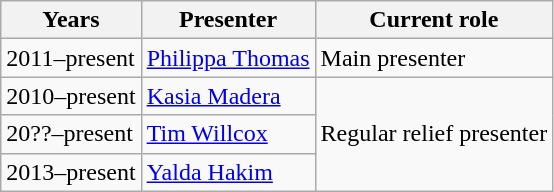<table class="wikitable">
<tr>
<th>Years</th>
<th>Presenter</th>
<th>Current role</th>
</tr>
<tr>
<td>2011–present</td>
<td><a href='#'>Philippa Thomas</a></td>
<td>Main presenter</td>
</tr>
<tr>
<td>2010–present</td>
<td><a href='#'>Kasia Madera</a></td>
<td rowspan="4">Regular relief presenter</td>
</tr>
<tr>
<td>20??–present</td>
<td><a href='#'>Tim Willcox</a></td>
</tr>
<tr>
<td>2013–present</td>
<td><a href='#'>Yalda Hakim</a></td>
</tr>
</table>
